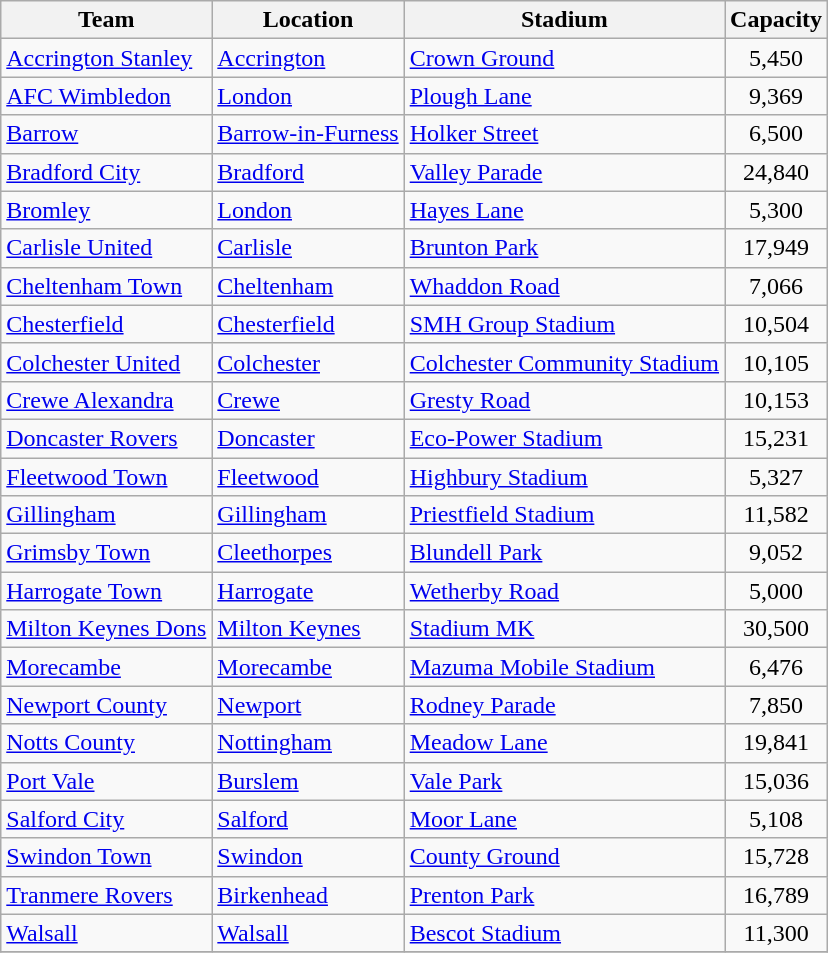<table class="wikitable sortable">
<tr>
<th>Team</th>
<th>Location</th>
<th>Stadium</th>
<th>Capacity</th>
</tr>
<tr>
<td><a href='#'>Accrington Stanley</a></td>
<td><a href='#'>Accrington</a></td>
<td><a href='#'>Crown Ground</a></td>
<td align="center">5,450</td>
</tr>
<tr>
<td><a href='#'>AFC Wimbledon</a></td>
<td><a href='#'>London</a> </td>
<td><a href='#'>Plough Lane</a></td>
<td align="center">9,369</td>
</tr>
<tr>
<td><a href='#'>Barrow</a></td>
<td><a href='#'>Barrow-in-Furness</a></td>
<td><a href='#'>Holker Street</a></td>
<td align="center">6,500</td>
</tr>
<tr>
<td><a href='#'>Bradford City</a></td>
<td><a href='#'>Bradford</a></td>
<td><a href='#'>Valley Parade</a></td>
<td align="center">24,840</td>
</tr>
<tr>
<td><a href='#'>Bromley</a></td>
<td><a href='#'>London</a> </td>
<td><a href='#'>Hayes Lane</a></td>
<td align="center">5,300</td>
</tr>
<tr>
<td><a href='#'>Carlisle United</a></td>
<td><a href='#'>Carlisle</a></td>
<td><a href='#'>Brunton Park</a></td>
<td align="center">17,949</td>
</tr>
<tr>
<td><a href='#'>Cheltenham Town</a></td>
<td><a href='#'>Cheltenham</a></td>
<td><a href='#'>Whaddon Road</a></td>
<td align="center">7,066</td>
</tr>
<tr>
<td><a href='#'>Chesterfield</a></td>
<td><a href='#'>Chesterfield</a></td>
<td><a href='#'>SMH Group Stadium</a></td>
<td align="center">10,504</td>
</tr>
<tr>
<td><a href='#'>Colchester United</a></td>
<td><a href='#'>Colchester</a></td>
<td><a href='#'>Colchester Community Stadium</a></td>
<td align="center">10,105</td>
</tr>
<tr>
<td><a href='#'>Crewe Alexandra</a></td>
<td><a href='#'>Crewe</a></td>
<td><a href='#'>Gresty Road</a></td>
<td align="center">10,153</td>
</tr>
<tr>
<td><a href='#'>Doncaster Rovers</a></td>
<td><a href='#'>Doncaster</a></td>
<td><a href='#'>Eco-Power Stadium</a></td>
<td align="center">15,231</td>
</tr>
<tr>
<td><a href='#'>Fleetwood Town</a></td>
<td><a href='#'>Fleetwood</a></td>
<td><a href='#'>Highbury Stadium</a></td>
<td align="center">5,327</td>
</tr>
<tr>
<td><a href='#'>Gillingham</a></td>
<td><a href='#'>Gillingham</a></td>
<td><a href='#'>Priestfield Stadium</a></td>
<td align="center">11,582</td>
</tr>
<tr>
<td><a href='#'>Grimsby Town</a></td>
<td><a href='#'>Cleethorpes</a></td>
<td><a href='#'>Blundell Park</a></td>
<td align="center">9,052</td>
</tr>
<tr>
<td><a href='#'>Harrogate Town</a></td>
<td><a href='#'>Harrogate</a></td>
<td><a href='#'>Wetherby Road</a></td>
<td align="center">5,000</td>
</tr>
<tr>
<td><a href='#'>Milton Keynes Dons</a></td>
<td><a href='#'>Milton Keynes</a></td>
<td><a href='#'>Stadium MK</a></td>
<td align="center">30,500</td>
</tr>
<tr>
<td><a href='#'>Morecambe</a></td>
<td><a href='#'>Morecambe</a></td>
<td><a href='#'>Mazuma Mobile Stadium</a></td>
<td align="center">6,476</td>
</tr>
<tr>
<td><a href='#'>Newport County</a></td>
<td><a href='#'>Newport</a></td>
<td><a href='#'>Rodney Parade</a></td>
<td align="center">7,850</td>
</tr>
<tr>
<td><a href='#'>Notts County</a></td>
<td><a href='#'>Nottingham</a></td>
<td><a href='#'>Meadow Lane</a></td>
<td align="center">19,841</td>
</tr>
<tr>
<td><a href='#'>Port Vale</a></td>
<td><a href='#'>Burslem</a></td>
<td><a href='#'>Vale Park</a></td>
<td align="center">15,036</td>
</tr>
<tr>
<td><a href='#'>Salford City</a></td>
<td><a href='#'>Salford</a></td>
<td><a href='#'>Moor Lane</a></td>
<td align="center">5,108</td>
</tr>
<tr>
<td><a href='#'>Swindon Town</a></td>
<td><a href='#'>Swindon</a></td>
<td><a href='#'>County Ground</a></td>
<td align="center">15,728</td>
</tr>
<tr>
<td><a href='#'>Tranmere Rovers</a></td>
<td><a href='#'>Birkenhead</a></td>
<td><a href='#'>Prenton Park</a></td>
<td align="center">16,789</td>
</tr>
<tr>
<td><a href='#'>Walsall</a></td>
<td><a href='#'>Walsall</a></td>
<td><a href='#'>Bescot Stadium</a></td>
<td align="center">11,300</td>
</tr>
<tr>
</tr>
</table>
